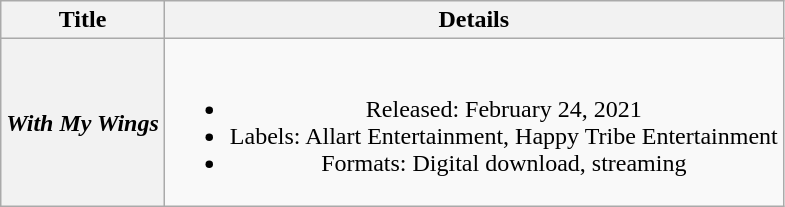<table class="wikitable plainrowheaders" style="text-align:center">
<tr>
<th scope="col">Title</th>
<th scope="col">Details</th>
</tr>
<tr>
<th scope="row"><em>With My Wings</em></th>
<td><br><ul><li>Released: February 24, 2021</li><li>Labels: Allart Entertainment, Happy Tribe Entertainment</li><li>Formats: Digital download, streaming</li></ul></td>
</tr>
</table>
